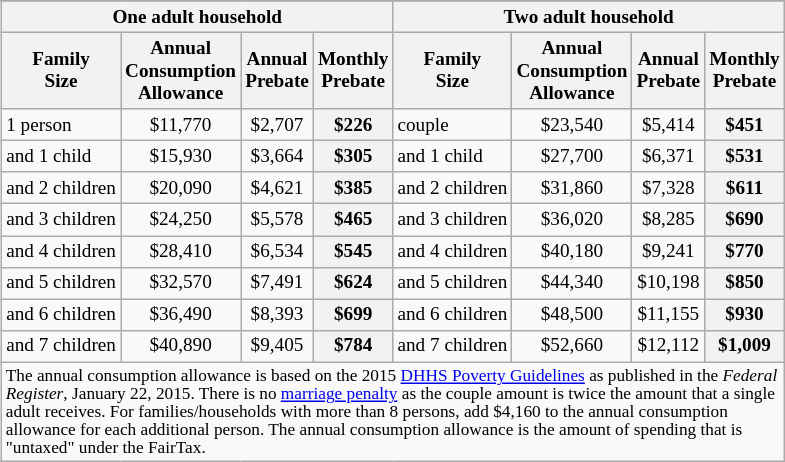<table class="wikitable" align="right" style="margin:0 0 1em 1em; font-size: 80%;">
<tr>
</tr>
<tr>
<th colspan=4 align="center">One adult household</th>
<th colspan=4 align="center">Two adult household</th>
</tr>
<tr>
<th>Family <br>Size</th>
<th>Annual <br>Consumption <br>Allowance</th>
<th>Annual <br>Prebate</th>
<th>Monthly <br>Prebate</th>
<th>Family <br>Size</th>
<th>Annual <br>Consumption <br>Allowance</th>
<th>Annual <br>Prebate</th>
<th>Monthly <br>Prebate</th>
</tr>
<tr>
<td>1 person</td>
<td align=center>$11,770</td>
<td align=center>$2,707</td>
<th align=center>$226</th>
<td>couple</td>
<td align=center>$23,540</td>
<td align=center>$5,414</td>
<th align=center>$451</th>
</tr>
<tr>
<td>and 1 child</td>
<td align=center>$15,930</td>
<td align=center>$3,664</td>
<th align=center>$305</th>
<td>and 1 child</td>
<td align=center>$27,700</td>
<td align=center>$6,371</td>
<th align=center>$531</th>
</tr>
<tr>
<td>and 2 children</td>
<td align=center>$20,090</td>
<td align=center>$4,621</td>
<th align=center>$385</th>
<td>and 2 children</td>
<td align=center>$31,860</td>
<td align=center>$7,328</td>
<th align=center>$611</th>
</tr>
<tr>
<td>and 3 children</td>
<td align=center>$24,250</td>
<td align=center>$5,578</td>
<th align=center>$465</th>
<td>and 3 children</td>
<td align=center>$36,020</td>
<td align=center>$8,285</td>
<th align=center>$690</th>
</tr>
<tr>
<td>and 4 children</td>
<td align=center>$28,410</td>
<td align=center>$6,534</td>
<th align=center>$545</th>
<td>and 4 children</td>
<td align=center>$40,180</td>
<td align=center>$9,241</td>
<th align=center>$770</th>
</tr>
<tr>
<td>and 5 children</td>
<td align=center>$32,570</td>
<td align=center>$7,491</td>
<th align=center>$624</th>
<td>and 5 children</td>
<td align=center>$44,340</td>
<td align=center>$10,198</td>
<th align=center>$850</th>
</tr>
<tr>
<td>and 6 children</td>
<td align=center>$36,490</td>
<td align=center>$8,393</td>
<th align=center>$699</th>
<td>and 6 children</td>
<td align=center>$48,500</td>
<td align=center>$11,155</td>
<th align=center>$930</th>
</tr>
<tr>
<td>and 7 children</td>
<td align=center>$40,890</td>
<td align=center>$9,405</td>
<th align=center>$784</th>
<td>and 7 children</td>
<td align=center>$52,660</td>
<td align=center>$12,112</td>
<th align=center>$1,009</th>
</tr>
<tr>
<td colspan=8 style="font-size: 90%; width: 250px;">The annual consumption allowance is based on the 2015 <a href='#'>DHHS Poverty Guidelines</a> as published in the <em>Federal Register</em>, January 22, 2015. There is no <a href='#'>marriage penalty</a> as the couple amount is twice the amount that a single adult receives.  For families/households with more than 8 persons, add $4,160 to the annual consumption allowance for each additional person.  The annual consumption allowance is the amount of spending that is "untaxed" under the FairTax.</td>
</tr>
</table>
